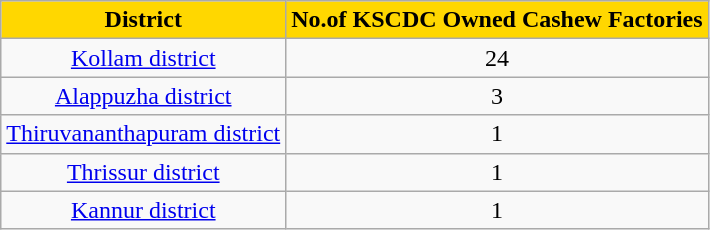<table class="wikitable plainrowheaders unsortable" style="text-align:center">
<tr>
<th scope="col" rowspan="1" style="background:Gold;">District</th>
<th scope="col" rowspan="1" style="background:Gold;">No.of KSCDC Owned Cashew Factories</th>
</tr>
<tr>
<td valign="center"><a href='#'>Kollam district</a></td>
<td valign="center">24</td>
</tr>
<tr>
<td valign="center"><a href='#'>Alappuzha district</a></td>
<td valign="center">3</td>
</tr>
<tr>
<td valign="center"><a href='#'>Thiruvananthapuram district</a></td>
<td valign="center">1</td>
</tr>
<tr>
<td valign="center"><a href='#'>Thrissur district</a></td>
<td valign="center">1</td>
</tr>
<tr>
<td valign="center"><a href='#'>Kannur district</a></td>
<td valign="center">1</td>
</tr>
</table>
